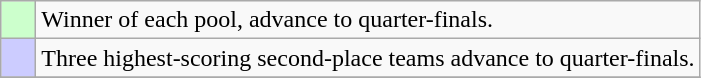<table class="wikitable">
<tr>
<td bgcolor="#ccffcc">    </td>
<td>Winner of each pool, advance to quarter-finals.</td>
</tr>
<tr>
<td bgcolor="#ccccff">    </td>
<td>Three highest-scoring second-place teams advance to quarter-finals.</td>
</tr>
<tr>
</tr>
</table>
